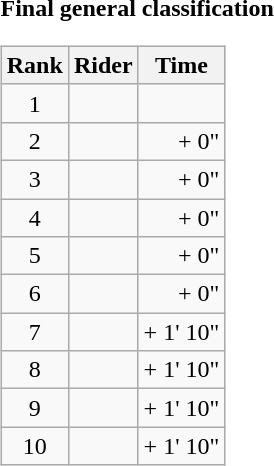<table>
<tr>
<td><strong>Final general classification</strong><br><table class="wikitable">
<tr>
<th scope="col">Rank</th>
<th scope="col">Rider</th>
<th scope="col">Time</th>
</tr>
<tr>
<td style="text-align:center;">1</td>
<td></td>
<td style="text-align:right;"></td>
</tr>
<tr>
<td style="text-align:center;">2</td>
<td></td>
<td style="text-align:right;">+ 0"</td>
</tr>
<tr>
<td style="text-align:center;">3</td>
<td></td>
<td style="text-align:right;">+ 0"</td>
</tr>
<tr>
<td style="text-align:center;">4</td>
<td></td>
<td style="text-align:right;">+ 0"</td>
</tr>
<tr>
<td style="text-align:center;">5</td>
<td></td>
<td style="text-align:right;">+ 0"</td>
</tr>
<tr>
<td style="text-align:center;">6</td>
<td></td>
<td style="text-align:right;">+ 0"</td>
</tr>
<tr>
<td style="text-align:center;">7</td>
<td></td>
<td style="text-align:right;">+ 1' 10"</td>
</tr>
<tr>
<td style="text-align:center;">8</td>
<td></td>
<td style="text-align:right;">+ 1' 10"</td>
</tr>
<tr>
<td style="text-align:center;">9</td>
<td></td>
<td style="text-align:right;">+ 1' 10"</td>
</tr>
<tr>
<td style="text-align:center;">10</td>
<td></td>
<td style="text-align:right;">+ 1' 10"</td>
</tr>
</table>
</td>
</tr>
</table>
